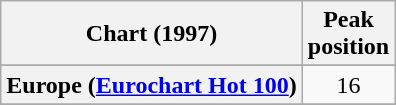<table class="wikitable sortable plainrowheaders" style="text-align:center">
<tr>
<th>Chart (1997)</th>
<th>Peak<br>position</th>
</tr>
<tr>
</tr>
<tr>
<th scope="row">Europe (<a href='#'>Eurochart Hot 100</a>)</th>
<td>16</td>
</tr>
<tr>
</tr>
<tr>
</tr>
<tr>
</tr>
<tr>
</tr>
<tr>
</tr>
<tr>
</tr>
<tr>
</tr>
<tr>
</tr>
<tr>
</tr>
<tr>
</tr>
<tr>
</tr>
<tr>
</tr>
</table>
